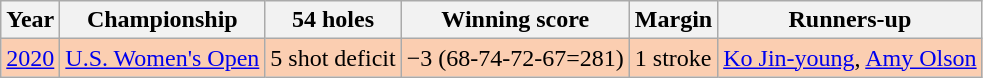<table class="wikitable">
<tr>
<th>Year</th>
<th>Championship</th>
<th>54 holes</th>
<th>Winning score</th>
<th>Margin</th>
<th>Runners-up</th>
</tr>
<tr style="background:#FBCEB1;">
<td><a href='#'>2020</a></td>
<td><a href='#'>U.S. Women's Open</a></td>
<td>5 shot deficit</td>
<td>−3 (68-74-72-67=281)</td>
<td>1 stroke</td>
<td> <a href='#'>Ko Jin-young</a>,  <a href='#'>Amy Olson</a></td>
</tr>
</table>
